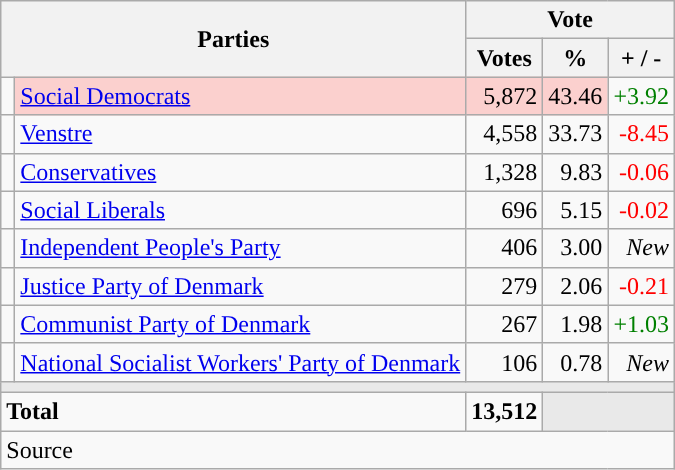<table class="wikitable" style="text-align:right;">
<tr>
<th style="text-align:centre;" rowspan="2" colspan="2" width="225">Parties</th>
<th colspan="3">Vote</th>
</tr>
<tr>
<th width="15">Votes</th>
<th width="15">%</th>
<th width="15">+ / -</th>
</tr>
<tr>
<td width="2" style="color:inherit;background:"></td>
<td bgcolor=#fbd0ce  align="left"><a href='#'>Social Democrats</a></td>
<td bgcolor=#fbd0ce>5,872</td>
<td bgcolor=#fbd0ce>43.46</td>
<td style=color:green;>+3.92</td>
</tr>
<tr>
<td width="2" style="color:inherit;background:"></td>
<td align="left"><a href='#'>Venstre</a></td>
<td>4,558</td>
<td>33.73</td>
<td style=color:red;>-8.45</td>
</tr>
<tr>
<td width="2" style="color:inherit;background:"></td>
<td align="left"><a href='#'>Conservatives</a></td>
<td>1,328</td>
<td>9.83</td>
<td style=color:red;>-0.06</td>
</tr>
<tr>
<td width="2" style="color:inherit;background:"></td>
<td align="left"><a href='#'>Social Liberals</a></td>
<td>696</td>
<td>5.15</td>
<td style=color:red;>-0.02</td>
</tr>
<tr>
<td width="2" style="color:inherit;background:"></td>
<td align="left"><a href='#'>Independent People's Party</a></td>
<td>406</td>
<td>3.00</td>
<td><em>New</em></td>
</tr>
<tr>
<td width="2" style="color:inherit;background:"></td>
<td align="left"><a href='#'>Justice Party of Denmark</a></td>
<td>279</td>
<td>2.06</td>
<td style=color:red;>-0.21</td>
</tr>
<tr>
<td width="2" style="color:inherit;background:"></td>
<td align="left"><a href='#'>Communist Party of Denmark</a></td>
<td>267</td>
<td>1.98</td>
<td style=color:green;>+1.03</td>
</tr>
<tr>
<td width="2" style="color:inherit;background:"></td>
<td align="left"><a href='#'>National Socialist Workers' Party of Denmark</a></td>
<td>106</td>
<td>0.78</td>
<td><em>New</em></td>
</tr>
<tr>
<td colspan="7" bgcolor="#E9E9E9"></td>
</tr>
<tr>
<td align="left" colspan="2"><strong>Total</strong></td>
<td><strong>13,512</strong></td>
<td bgcolor="#E9E9E9" colspan="2"></td>
</tr>
<tr>
<td align="left" colspan="6">Source</td>
</tr>
</table>
